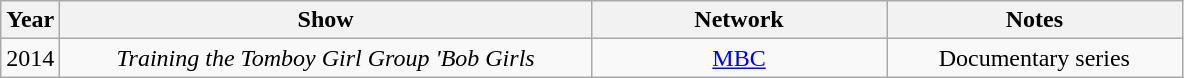<table class="wikitable" style="text-align:center;">
<tr>
<th width=5%>Year</th>
<th width=45%>Show</th>
<th width=25%>Network</th>
<th width=25%>Notes</th>
</tr>
<tr>
<td>2014</td>
<td><em>Training the Tomboy Girl Group 'Bob Girls<strong></td>
<td><a href='#'>MBC</a></td>
<td>Documentary series</td>
</tr>
</table>
